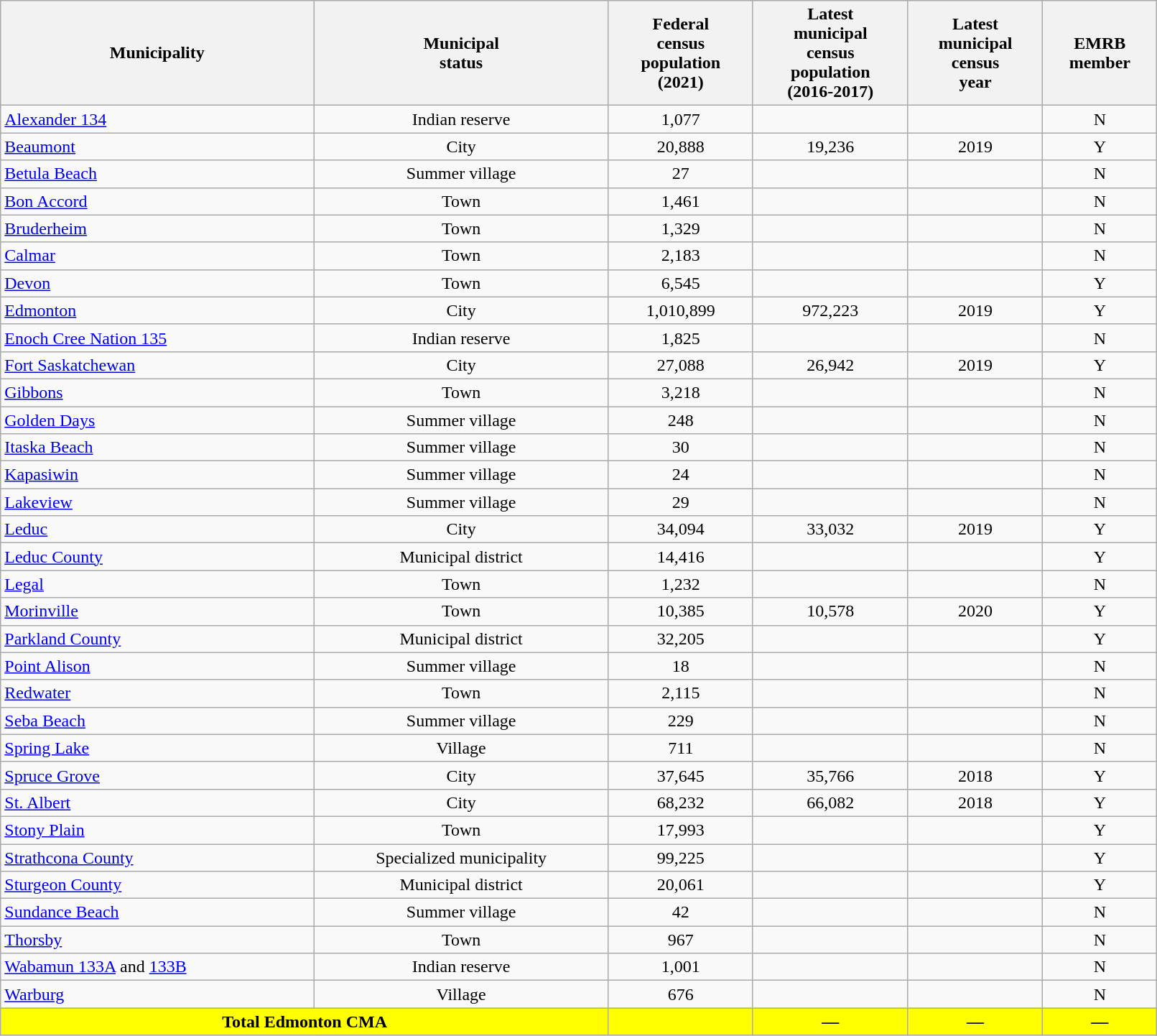<table class="wikitable sortable" style="width:85%">
<tr>
<th>Municipality</th>
<th>Municipal<br>status</th>
<th>Federal<br>census<br>population<br>(2021)</th>
<th>Latest<br>municipal<br>census<br>population<br>(2016-2017)</th>
<th>Latest<br>municipal<br>census<br>year</th>
<th>EMRB<br>member</th>
</tr>
<tr>
<td><a href='#'>Alexander 134</a></td>
<td align=center>Indian reserve</td>
<td align=center>1,077</td>
<td align=center></td>
<td align=center></td>
<td align=center>N</td>
</tr>
<tr>
<td><a href='#'>Beaumont</a></td>
<td align=center>City</td>
<td align=center>20,888</td>
<td align=center>19,236</td>
<td align=center>2019</td>
<td align=center>Y</td>
</tr>
<tr>
<td><a href='#'>Betula Beach</a></td>
<td align=center>Summer village</td>
<td align=center>27</td>
<td align=center></td>
<td align=center></td>
<td align=center>N</td>
</tr>
<tr>
<td><a href='#'>Bon Accord</a></td>
<td align=center>Town</td>
<td align=center>1,461</td>
<td align=center></td>
<td align=center></td>
<td align=center>N</td>
</tr>
<tr>
<td><a href='#'>Bruderheim</a></td>
<td align=center>Town</td>
<td align=center>1,329</td>
<td align=center></td>
<td align=center></td>
<td align=center>N</td>
</tr>
<tr>
<td><a href='#'>Calmar</a></td>
<td align=center>Town</td>
<td align=center>2,183</td>
<td align=center></td>
<td align=center></td>
<td align=center>N</td>
</tr>
<tr>
<td><a href='#'>Devon</a></td>
<td align=center>Town</td>
<td align=center>6,545</td>
<td align=center></td>
<td align=center></td>
<td align=center>Y</td>
</tr>
<tr>
<td><a href='#'>Edmonton</a></td>
<td align=center>City</td>
<td align=center>1,010,899</td>
<td align=center>972,223</td>
<td align=center>2019</td>
<td align=center>Y</td>
</tr>
<tr>
<td><a href='#'>Enoch Cree Nation 135</a></td>
<td align=center>Indian reserve</td>
<td align=center>1,825</td>
<td align=center></td>
<td align=center></td>
<td align=center>N</td>
</tr>
<tr>
<td><a href='#'>Fort Saskatchewan</a></td>
<td align=center>City</td>
<td align=center>27,088</td>
<td align=center>26,942</td>
<td align=center>2019</td>
<td align=center>Y</td>
</tr>
<tr>
<td><a href='#'>Gibbons</a></td>
<td align=center>Town</td>
<td align=center>3,218</td>
<td align=center></td>
<td align=center></td>
<td align=center>N</td>
</tr>
<tr>
<td><a href='#'>Golden Days</a></td>
<td align=center>Summer village</td>
<td align=center>248</td>
<td align=center></td>
<td align=center></td>
<td align=center>N</td>
</tr>
<tr>
<td><a href='#'>Itaska Beach</a></td>
<td align=center>Summer village</td>
<td align=center>30</td>
<td align=center></td>
<td align=center></td>
<td align=center>N</td>
</tr>
<tr>
<td><a href='#'>Kapasiwin</a></td>
<td align=center>Summer village</td>
<td align=center>24</td>
<td align=center></td>
<td align=center></td>
<td align=center>N</td>
</tr>
<tr>
<td><a href='#'>Lakeview</a></td>
<td align=center>Summer village</td>
<td align=center>29</td>
<td align=center></td>
<td align=center></td>
<td align=center>N</td>
</tr>
<tr>
<td><a href='#'>Leduc</a></td>
<td align=center>City</td>
<td align=center>34,094</td>
<td align=center>33,032</td>
<td align=center>2019</td>
<td align=center>Y</td>
</tr>
<tr>
<td><a href='#'>Leduc County</a></td>
<td align=center>Municipal district</td>
<td align=center>14,416</td>
<td align=center></td>
<td align=center></td>
<td align=center>Y</td>
</tr>
<tr>
<td><a href='#'>Legal</a></td>
<td align=center>Town</td>
<td align=center>1,232</td>
<td align=center></td>
<td align=center></td>
<td align=center>N</td>
</tr>
<tr>
<td><a href='#'>Morinville</a></td>
<td align=center>Town</td>
<td align=center>10,385</td>
<td align=center>10,578</td>
<td align=center>2020</td>
<td align=center>Y</td>
</tr>
<tr>
<td><a href='#'>Parkland County</a></td>
<td align=center>Municipal district</td>
<td align=center>32,205</td>
<td align=center></td>
<td align=center></td>
<td align=center>Y</td>
</tr>
<tr>
<td><a href='#'>Point Alison</a></td>
<td align=center>Summer village</td>
<td align=center>18</td>
<td align=center></td>
<td align=center></td>
<td align=center>N</td>
</tr>
<tr>
<td><a href='#'>Redwater</a></td>
<td align=center>Town</td>
<td align=center>2,115</td>
<td align=center></td>
<td align=center></td>
<td align=center>N</td>
</tr>
<tr>
<td><a href='#'>Seba Beach</a></td>
<td align=center>Summer village</td>
<td align=center>229</td>
<td align=center></td>
<td align=center></td>
<td align=center>N</td>
</tr>
<tr>
<td><a href='#'>Spring Lake</a></td>
<td align=center>Village</td>
<td align=center>711</td>
<td align=center></td>
<td align=center></td>
<td align=center>N</td>
</tr>
<tr>
<td><a href='#'>Spruce Grove</a></td>
<td align=center>City</td>
<td align=center>37,645</td>
<td align=center>35,766</td>
<td align=center>2018</td>
<td align=center>Y</td>
</tr>
<tr>
<td><a href='#'>St. Albert</a></td>
<td align=center>City</td>
<td align=center>68,232</td>
<td align=center>66,082</td>
<td align=center>2018</td>
<td align=center>Y</td>
</tr>
<tr>
<td><a href='#'>Stony Plain</a></td>
<td align=center>Town</td>
<td align=center>17,993</td>
<td align=center></td>
<td align=center></td>
<td align=center>Y</td>
</tr>
<tr>
<td><a href='#'>Strathcona County</a></td>
<td align=center>Specialized municipality</td>
<td align=center>99,225</td>
<td align=center></td>
<td align=center></td>
<td align=center>Y</td>
</tr>
<tr>
<td><a href='#'>Sturgeon County</a></td>
<td align=center>Municipal district</td>
<td align=center>20,061</td>
<td align=center></td>
<td align=center></td>
<td align=center>Y</td>
</tr>
<tr>
<td><a href='#'>Sundance Beach</a></td>
<td align=center>Summer village</td>
<td align=center>42</td>
<td align=center></td>
<td align=center></td>
<td align=center>N</td>
</tr>
<tr>
<td><a href='#'>Thorsby</a></td>
<td align=center>Town</td>
<td align=center>967</td>
<td align=center></td>
<td align=center></td>
<td align=center>N</td>
</tr>
<tr>
<td><a href='#'>Wabamun 133A</a> and <a href='#'>133B</a></td>
<td align=center>Indian reserve</td>
<td align=center>1,001</td>
<td align=center></td>
<td align=center></td>
<td align=center>N</td>
</tr>
<tr>
<td><a href='#'>Warburg</a></td>
<td align=center>Village</td>
<td align=center>676</td>
<td align=center></td>
<td align=center></td>
<td align=center>N</td>
</tr>
<tr class="sortbottom" style="background:yellow; text-align:center;">
<td colspan="2"><strong>Total Edmonton CMA </strong></td>
<td align=center><strong></strong></td>
<td align=center><strong>—</strong></td>
<td align=center><strong>—</strong></td>
<td align=center><strong>—</strong></td>
</tr>
</table>
